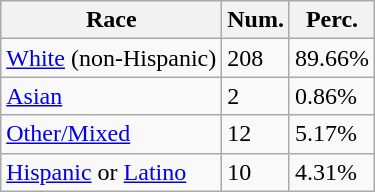<table class="wikitable">
<tr>
<th>Race</th>
<th>Num.</th>
<th>Perc.</th>
</tr>
<tr>
<td><a href='#'>White</a> (non-Hispanic)</td>
<td>208</td>
<td>89.66%</td>
</tr>
<tr>
<td><a href='#'>Asian</a></td>
<td>2</td>
<td>0.86%</td>
</tr>
<tr>
<td><a href='#'>Other/Mixed</a></td>
<td>12</td>
<td>5.17%</td>
</tr>
<tr>
<td><a href='#'>Hispanic</a> or <a href='#'>Latino</a></td>
<td>10</td>
<td>4.31%</td>
</tr>
</table>
